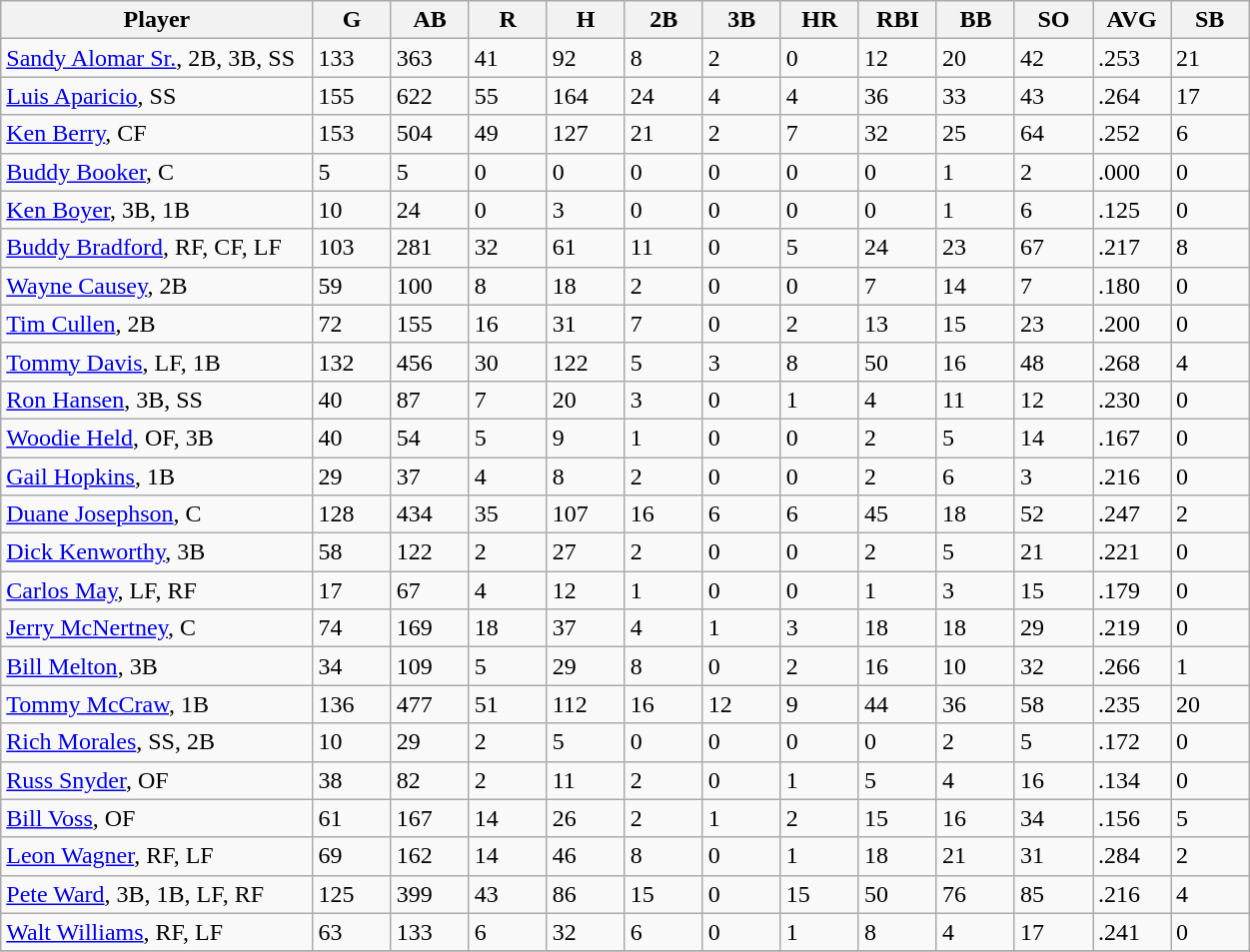<table class="wikitable sortable">
<tr>
<th width="24%">Player</th>
<th width="6%">G</th>
<th width="6%">AB</th>
<th width="6%">R</th>
<th width="6%">H</th>
<th width="6%">2B</th>
<th width="6%">3B</th>
<th width="6%">HR</th>
<th width="6%">RBI</th>
<th width="6%">BB</th>
<th width="6%">SO</th>
<th width="6%">AVG</th>
<th width="6%">SB</th>
</tr>
<tr>
<td><a href='#'>Sandy Alomar Sr.</a>, 2B, 3B, SS</td>
<td>133</td>
<td>363</td>
<td>41</td>
<td>92</td>
<td>8</td>
<td>2</td>
<td>0</td>
<td>12</td>
<td>20</td>
<td>42</td>
<td>.253</td>
<td>21</td>
</tr>
<tr>
<td><a href='#'>Luis Aparicio</a>, SS</td>
<td>155</td>
<td>622</td>
<td>55</td>
<td>164</td>
<td>24</td>
<td>4</td>
<td>4</td>
<td>36</td>
<td>33</td>
<td>43</td>
<td>.264</td>
<td>17</td>
</tr>
<tr>
<td><a href='#'>Ken Berry</a>, CF</td>
<td>153</td>
<td>504</td>
<td>49</td>
<td>127</td>
<td>21</td>
<td>2</td>
<td>7</td>
<td>32</td>
<td>25</td>
<td>64</td>
<td>.252</td>
<td>6</td>
</tr>
<tr>
<td><a href='#'>Buddy Booker</a>, C</td>
<td>5</td>
<td>5</td>
<td>0</td>
<td>0</td>
<td>0</td>
<td>0</td>
<td>0</td>
<td>0</td>
<td>1</td>
<td>2</td>
<td>.000</td>
<td>0</td>
</tr>
<tr>
<td><a href='#'>Ken Boyer</a>, 3B, 1B</td>
<td>10</td>
<td>24</td>
<td>0</td>
<td>3</td>
<td>0</td>
<td>0</td>
<td>0</td>
<td>0</td>
<td>1</td>
<td>6</td>
<td>.125</td>
<td>0</td>
</tr>
<tr>
<td><a href='#'>Buddy Bradford</a>, RF, CF, LF</td>
<td>103</td>
<td>281</td>
<td>32</td>
<td>61</td>
<td>11</td>
<td>0</td>
<td>5</td>
<td>24</td>
<td>23</td>
<td>67</td>
<td>.217</td>
<td>8</td>
</tr>
<tr>
<td><a href='#'>Wayne Causey</a>, 2B</td>
<td>59</td>
<td>100</td>
<td>8</td>
<td>18</td>
<td>2</td>
<td>0</td>
<td>0</td>
<td>7</td>
<td>14</td>
<td>7</td>
<td>.180</td>
<td>0</td>
</tr>
<tr>
<td><a href='#'>Tim Cullen</a>, 2B</td>
<td>72</td>
<td>155</td>
<td>16</td>
<td>31</td>
<td>7</td>
<td>0</td>
<td>2</td>
<td>13</td>
<td>15</td>
<td>23</td>
<td>.200</td>
<td>0</td>
</tr>
<tr>
<td><a href='#'>Tommy Davis</a>, LF, 1B</td>
<td>132</td>
<td>456</td>
<td>30</td>
<td>122</td>
<td>5</td>
<td>3</td>
<td>8</td>
<td>50</td>
<td>16</td>
<td>48</td>
<td>.268</td>
<td>4</td>
</tr>
<tr>
<td><a href='#'>Ron Hansen</a>, 3B, SS</td>
<td>40</td>
<td>87</td>
<td>7</td>
<td>20</td>
<td>3</td>
<td>0</td>
<td>1</td>
<td>4</td>
<td>11</td>
<td>12</td>
<td>.230</td>
<td>0</td>
</tr>
<tr>
<td><a href='#'>Woodie Held</a>, OF, 3B</td>
<td>40</td>
<td>54</td>
<td>5</td>
<td>9</td>
<td>1</td>
<td>0</td>
<td>0</td>
<td>2</td>
<td>5</td>
<td>14</td>
<td>.167</td>
<td>0</td>
</tr>
<tr>
<td><a href='#'>Gail Hopkins</a>, 1B</td>
<td>29</td>
<td>37</td>
<td>4</td>
<td>8</td>
<td>2</td>
<td>0</td>
<td>0</td>
<td>2</td>
<td>6</td>
<td>3</td>
<td>.216</td>
<td>0</td>
</tr>
<tr>
<td><a href='#'>Duane Josephson</a>, C</td>
<td>128</td>
<td>434</td>
<td>35</td>
<td>107</td>
<td>16</td>
<td>6</td>
<td>6</td>
<td>45</td>
<td>18</td>
<td>52</td>
<td>.247</td>
<td>2</td>
</tr>
<tr>
<td><a href='#'>Dick Kenworthy</a>, 3B</td>
<td>58</td>
<td>122</td>
<td>2</td>
<td>27</td>
<td>2</td>
<td>0</td>
<td>0</td>
<td>2</td>
<td>5</td>
<td>21</td>
<td>.221</td>
<td>0</td>
</tr>
<tr>
<td><a href='#'>Carlos May</a>, LF, RF</td>
<td>17</td>
<td>67</td>
<td>4</td>
<td>12</td>
<td>1</td>
<td>0</td>
<td>0</td>
<td>1</td>
<td>3</td>
<td>15</td>
<td>.179</td>
<td>0</td>
</tr>
<tr>
<td><a href='#'>Jerry McNertney</a>, C</td>
<td>74</td>
<td>169</td>
<td>18</td>
<td>37</td>
<td>4</td>
<td>1</td>
<td>3</td>
<td>18</td>
<td>18</td>
<td>29</td>
<td>.219</td>
<td>0</td>
</tr>
<tr>
<td><a href='#'>Bill Melton</a>, 3B</td>
<td>34</td>
<td>109</td>
<td>5</td>
<td>29</td>
<td>8</td>
<td>0</td>
<td>2</td>
<td>16</td>
<td>10</td>
<td>32</td>
<td>.266</td>
<td>1</td>
</tr>
<tr>
<td><a href='#'>Tommy McCraw</a>, 1B</td>
<td>136</td>
<td>477</td>
<td>51</td>
<td>112</td>
<td>16</td>
<td>12</td>
<td>9</td>
<td>44</td>
<td>36</td>
<td>58</td>
<td>.235</td>
<td>20</td>
</tr>
<tr>
<td><a href='#'>Rich Morales</a>, SS, 2B</td>
<td>10</td>
<td>29</td>
<td>2</td>
<td>5</td>
<td>0</td>
<td>0</td>
<td>0</td>
<td>0</td>
<td>2</td>
<td>5</td>
<td>.172</td>
<td>0</td>
</tr>
<tr>
<td><a href='#'>Russ Snyder</a>, OF</td>
<td>38</td>
<td>82</td>
<td>2</td>
<td>11</td>
<td>2</td>
<td>0</td>
<td>1</td>
<td>5</td>
<td>4</td>
<td>16</td>
<td>.134</td>
<td>0</td>
</tr>
<tr>
<td><a href='#'>Bill Voss</a>, OF</td>
<td>61</td>
<td>167</td>
<td>14</td>
<td>26</td>
<td>2</td>
<td>1</td>
<td>2</td>
<td>15</td>
<td>16</td>
<td>34</td>
<td>.156</td>
<td>5</td>
</tr>
<tr>
<td><a href='#'>Leon Wagner</a>, RF, LF</td>
<td>69</td>
<td>162</td>
<td>14</td>
<td>46</td>
<td>8</td>
<td>0</td>
<td>1</td>
<td>18</td>
<td>21</td>
<td>31</td>
<td>.284</td>
<td>2</td>
</tr>
<tr>
<td><a href='#'>Pete Ward</a>, 3B, 1B, LF, RF</td>
<td>125</td>
<td>399</td>
<td>43</td>
<td>86</td>
<td>15</td>
<td>0</td>
<td>15</td>
<td>50</td>
<td>76</td>
<td>85</td>
<td>.216</td>
<td>4</td>
</tr>
<tr>
<td><a href='#'>Walt Williams</a>, RF, LF</td>
<td>63</td>
<td>133</td>
<td>6</td>
<td>32</td>
<td>6</td>
<td>0</td>
<td>1</td>
<td>8</td>
<td>4</td>
<td>17</td>
<td>.241</td>
<td>0</td>
</tr>
<tr>
</tr>
</table>
